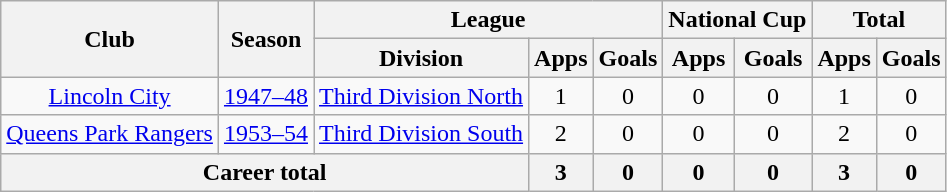<table class="wikitable" style="text-align: center">
<tr>
<th rowspan="2">Club</th>
<th rowspan="2">Season</th>
<th colspan="3">League</th>
<th colspan="2">National Cup</th>
<th colspan="2">Total</th>
</tr>
<tr>
<th>Division</th>
<th>Apps</th>
<th>Goals</th>
<th>Apps</th>
<th>Goals</th>
<th>Apps</th>
<th>Goals</th>
</tr>
<tr>
<td><a href='#'>Lincoln City</a></td>
<td><a href='#'>1947–48</a></td>
<td><a href='#'>Third Division North</a></td>
<td>1</td>
<td>0</td>
<td>0</td>
<td>0</td>
<td>1</td>
<td>0</td>
</tr>
<tr>
<td><a href='#'>Queens Park Rangers</a></td>
<td><a href='#'>1953–54</a></td>
<td><a href='#'>Third Division South</a></td>
<td>2</td>
<td>0</td>
<td>0</td>
<td>0</td>
<td>2</td>
<td>0</td>
</tr>
<tr>
<th colspan="3">Career total</th>
<th>3</th>
<th>0</th>
<th>0</th>
<th>0</th>
<th>3</th>
<th>0</th>
</tr>
</table>
